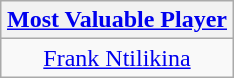<table class=wikitable style="text-align:center; margin:auto">
<tr>
<th><a href='#'>Most Valuable Player</a></th>
</tr>
<tr>
<td> <a href='#'>Frank Ntilikina</a></td>
</tr>
</table>
